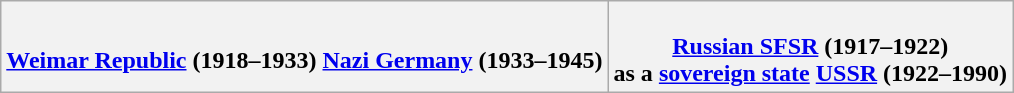<table class="wikitable sortable" style="text-align:center">
<tr>
<th><br><a href='#'>Weimar Republic</a> (1918–1933)

<a href='#'>Nazi Germany</a> (1933–1945)</th>
<th><br><a href='#'>Russian SFSR</a> (1917–1922)<br>as a <a href='#'>sovereign state</a>

<a href='#'>USSR</a> (1922–1990)</th>
</tr>
</table>
